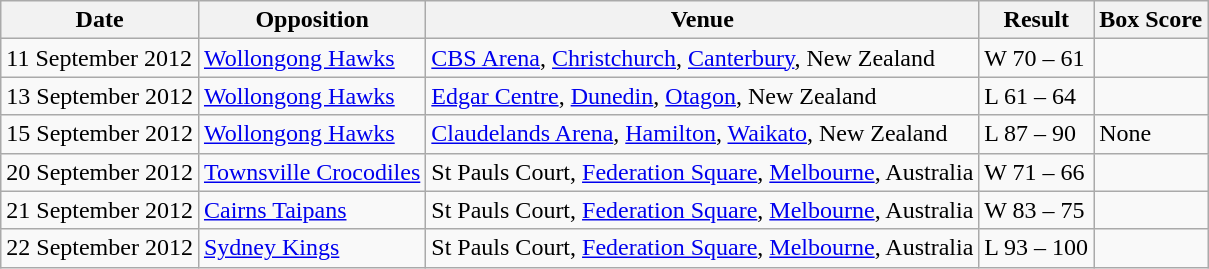<table class="wikitable">
<tr>
<th>Date</th>
<th>Opposition</th>
<th>Venue</th>
<th>Result</th>
<th>Box Score</th>
</tr>
<tr>
<td>11 September 2012</td>
<td><a href='#'>Wollongong Hawks</a></td>
<td><a href='#'>CBS Arena</a>, <a href='#'>Christchurch</a>, <a href='#'>Canterbury</a>, New Zealand</td>
<td>W 70 – 61</td>
<td></td>
</tr>
<tr>
<td>13 September 2012</td>
<td><a href='#'>Wollongong Hawks</a></td>
<td><a href='#'>Edgar Centre</a>, <a href='#'>Dunedin</a>, <a href='#'>Otagon</a>, New Zealand</td>
<td>L 61 – 64</td>
<td></td>
</tr>
<tr>
<td>15 September 2012</td>
<td><a href='#'>Wollongong Hawks</a></td>
<td><a href='#'>Claudelands Arena</a>, <a href='#'>Hamilton</a>, <a href='#'>Waikato</a>, New Zealand</td>
<td>L 87 – 90</td>
<td>None</td>
</tr>
<tr>
<td>20 September 2012</td>
<td><a href='#'>Townsville Crocodiles</a></td>
<td>St Pauls Court, <a href='#'>Federation Square</a>, <a href='#'>Melbourne</a>, Australia</td>
<td>W 71 – 66</td>
<td></td>
</tr>
<tr>
<td>21 September 2012</td>
<td><a href='#'>Cairns Taipans</a></td>
<td>St Pauls Court, <a href='#'>Federation Square</a>, <a href='#'>Melbourne</a>, Australia</td>
<td>W 83 – 75</td>
<td></td>
</tr>
<tr>
<td>22 September 2012</td>
<td><a href='#'>Sydney Kings</a></td>
<td>St Pauls Court, <a href='#'>Federation Square</a>, <a href='#'>Melbourne</a>, Australia</td>
<td>L 93 – 100</td>
<td></td>
</tr>
</table>
